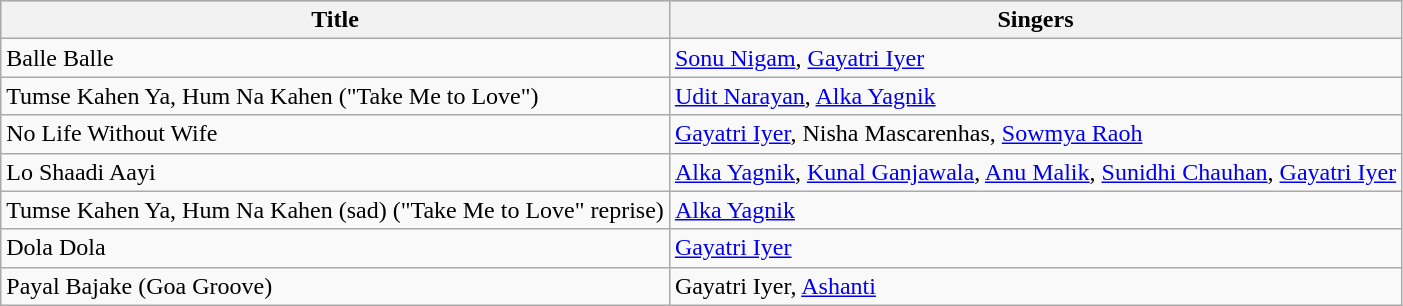<table class="wikitable">
<tr style="background:#ccc; text-align:center;">
<th>Title</th>
<th>Singers</th>
</tr>
<tr>
<td>Balle Balle</td>
<td><a href='#'>Sonu Nigam</a>, <a href='#'>Gayatri Iyer</a></td>
</tr>
<tr>
<td>Tumse Kahen Ya, Hum Na Kahen ("Take Me to Love")</td>
<td><a href='#'>Udit Narayan</a>, <a href='#'>Alka Yagnik</a></td>
</tr>
<tr>
<td>No Life Without Wife</td>
<td><a href='#'>Gayatri Iyer</a>, Nisha Mascarenhas, <a href='#'>Sowmya Raoh</a></td>
</tr>
<tr>
<td>Lo Shaadi Aayi</td>
<td><a href='#'>Alka Yagnik</a>, <a href='#'>Kunal Ganjawala</a>, <a href='#'>Anu Malik</a>, <a href='#'>Sunidhi Chauhan</a>, <a href='#'>Gayatri Iyer</a></td>
</tr>
<tr>
<td>Tumse Kahen Ya, Hum Na Kahen (sad) ("Take Me to Love" reprise)</td>
<td><a href='#'>Alka Yagnik</a></td>
</tr>
<tr>
<td>Dola Dola</td>
<td><a href='#'>Gayatri Iyer</a></td>
</tr>
<tr>
<td>Payal Bajake (Goa Groove)</td>
<td>Gayatri Iyer, <a href='#'>Ashanti</a></td>
</tr>
</table>
